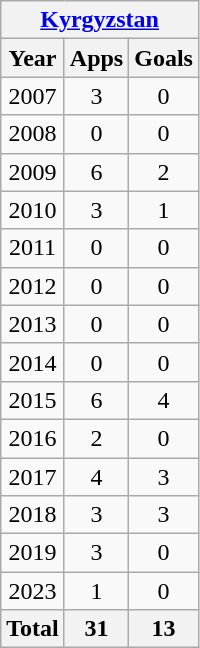<table class="wikitable" style="text-align:center">
<tr>
<th colspan=3><a href='#'>Kyrgyzstan</a></th>
</tr>
<tr>
<th>Year</th>
<th>Apps</th>
<th>Goals</th>
</tr>
<tr>
<td>2007</td>
<td>3</td>
<td>0</td>
</tr>
<tr>
<td>2008</td>
<td>0</td>
<td>0</td>
</tr>
<tr>
<td>2009</td>
<td>6</td>
<td>2</td>
</tr>
<tr>
<td>2010</td>
<td>3</td>
<td>1</td>
</tr>
<tr>
<td>2011</td>
<td>0</td>
<td>0</td>
</tr>
<tr>
<td>2012</td>
<td>0</td>
<td>0</td>
</tr>
<tr>
<td>2013</td>
<td>0</td>
<td>0</td>
</tr>
<tr>
<td>2014</td>
<td>0</td>
<td>0</td>
</tr>
<tr>
<td>2015</td>
<td>6</td>
<td>4</td>
</tr>
<tr>
<td>2016</td>
<td>2</td>
<td>0</td>
</tr>
<tr>
<td>2017</td>
<td>4</td>
<td>3</td>
</tr>
<tr>
<td>2018</td>
<td>3</td>
<td>3</td>
</tr>
<tr>
<td>2019</td>
<td>3</td>
<td>0</td>
</tr>
<tr>
<td>2023</td>
<td>1</td>
<td>0</td>
</tr>
<tr>
<th>Total</th>
<th>31</th>
<th>13</th>
</tr>
</table>
